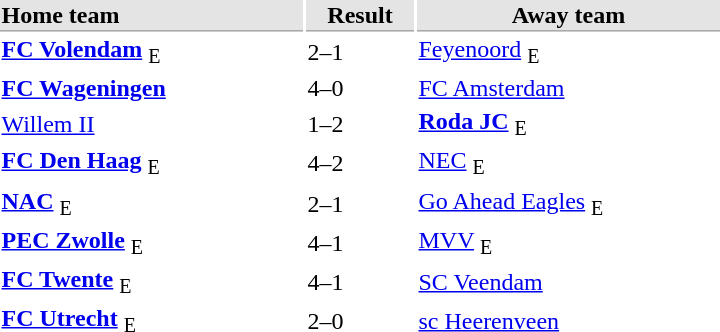<table style="float:right;">
<tr bgcolor="#E4E4E4">
<th style="border-bottom:1px solid #AAAAAA" width="200" align="left">Home team</th>
<th style="border-bottom:1px solid #AAAAAA" width="70" align="center">Result</th>
<th style="border-bottom:1px solid #AAAAAA" width="200">Away team</th>
</tr>
<tr>
<td><strong><a href='#'>FC Volendam</a></strong> <sub>E</sub></td>
<td>2–1</td>
<td><a href='#'>Feyenoord</a> <sub>E</sub></td>
</tr>
<tr>
<td><strong><a href='#'>FC Wageningen</a></strong></td>
<td>4–0</td>
<td><a href='#'>FC Amsterdam</a></td>
</tr>
<tr>
<td><a href='#'>Willem II</a></td>
<td>1–2</td>
<td><strong><a href='#'>Roda JC</a></strong> <sub>E</sub></td>
</tr>
<tr>
<td><strong><a href='#'>FC Den Haag</a></strong> <sub>E</sub></td>
<td>4–2</td>
<td><a href='#'>NEC</a> <sub>E</sub></td>
</tr>
<tr>
<td><strong><a href='#'>NAC</a></strong> <sub>E</sub></td>
<td>2–1</td>
<td><a href='#'>Go Ahead Eagles</a> <sub>E</sub></td>
</tr>
<tr>
<td><strong><a href='#'>PEC Zwolle</a></strong> <sub>E</sub></td>
<td>4–1</td>
<td><a href='#'>MVV</a> <sub>E</sub></td>
</tr>
<tr>
<td><strong><a href='#'>FC Twente</a></strong> <sub>E</sub></td>
<td>4–1</td>
<td><a href='#'>SC Veendam</a></td>
</tr>
<tr>
<td><strong><a href='#'>FC Utrecht</a></strong> <sub>E</sub></td>
<td>2–0</td>
<td><a href='#'>sc Heerenveen</a></td>
</tr>
</table>
